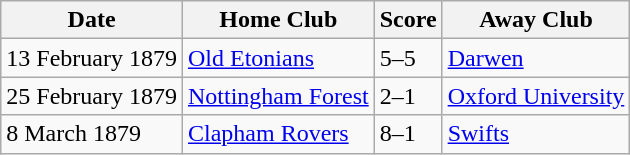<table class="wikitable">
<tr>
<th>Date</th>
<th>Home Club</th>
<th>Score</th>
<th>Away Club</th>
</tr>
<tr>
<td>13 February 1879</td>
<td><a href='#'>Old Etonians</a></td>
<td>5–5</td>
<td><a href='#'>Darwen</a></td>
</tr>
<tr>
<td>25 February 1879</td>
<td><a href='#'>Nottingham Forest</a></td>
<td>2–1</td>
<td><a href='#'>Oxford University</a></td>
</tr>
<tr>
<td>8 March 1879</td>
<td><a href='#'>Clapham Rovers</a></td>
<td>8–1</td>
<td><a href='#'>Swifts</a></td>
</tr>
</table>
